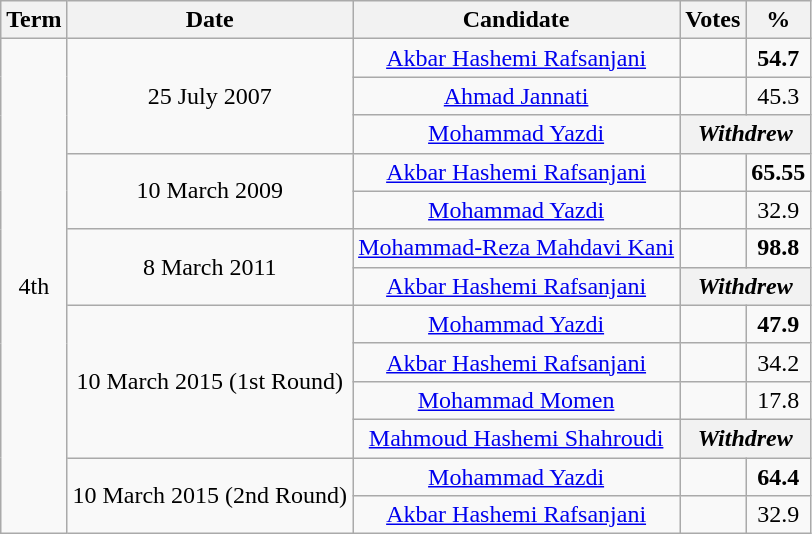<table class="wikitable" style="text-align:center;">
<tr>
<th>Term</th>
<th>Date</th>
<th>Candidate</th>
<th>Votes</th>
<th>%</th>
</tr>
<tr>
<td rowspan="13">4th</td>
<td rowspan="3">25 July 2007</td>
<td><a href='#'>Akbar Hashemi Rafsanjani</a></td>
<td></td>
<td><strong>54.7</strong></td>
</tr>
<tr>
<td><a href='#'>Ahmad Jannati</a></td>
<td></td>
<td>45.3</td>
</tr>
<tr>
<td><a href='#'>Mohammad Yazdi</a></td>
<th colspan="2"><em>Withdrew</em></th>
</tr>
<tr>
<td rowspan="2">10 March 2009</td>
<td><a href='#'>Akbar Hashemi Rafsanjani</a></td>
<td></td>
<td><strong>65.55</strong></td>
</tr>
<tr>
<td><a href='#'>Mohammad Yazdi</a></td>
<td></td>
<td>32.9</td>
</tr>
<tr>
<td rowspan="2">8 March 2011</td>
<td><a href='#'>Mohammad-Reza Mahdavi Kani</a></td>
<td></td>
<td><strong>98.8</strong></td>
</tr>
<tr>
<td><a href='#'>Akbar Hashemi Rafsanjani</a></td>
<th colspan="2"><em>Withdrew</em></th>
</tr>
<tr>
<td rowspan="4">10 March 2015 (1st Round)</td>
<td><a href='#'>Mohammad Yazdi</a></td>
<td></td>
<td><strong>47.9</strong></td>
</tr>
<tr>
<td><a href='#'>Akbar Hashemi Rafsanjani</a></td>
<td></td>
<td>34.2</td>
</tr>
<tr>
<td><a href='#'>Mohammad Momen</a></td>
<td></td>
<td>17.8</td>
</tr>
<tr>
<td><a href='#'>Mahmoud Hashemi Shahroudi</a></td>
<th colspan="2"><em>Withdrew</em></th>
</tr>
<tr>
<td rowspan="2">10 March 2015 (2nd Round)</td>
<td><a href='#'>Mohammad Yazdi</a></td>
<td></td>
<td><strong>64.4</strong></td>
</tr>
<tr>
<td><a href='#'>Akbar Hashemi Rafsanjani</a></td>
<td></td>
<td>32.9</td>
</tr>
</table>
